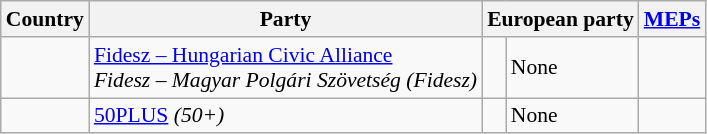<table class="wikitable sortable collapsible" style="font-size:90%">
<tr>
<th>Country</th>
<th>Party</th>
<th colspan="2">European party</th>
<th data-sort-type=number><a href='#'>MEPs</a></th>
</tr>
<tr>
<td></td>
<td><a href='#'>Fidesz – Hungarian Civic Alliance</a><br><em>Fidesz – Magyar Polgári Szövetség (Fidesz)</em></td>
<td></td>
<td>None</td>
<td></td>
</tr>
<tr>
<td></td>
<td><a href='#'>50PLUS</a> <em>(50+)</em></td>
<td></td>
<td>None</td>
<td></td>
</tr>
</table>
